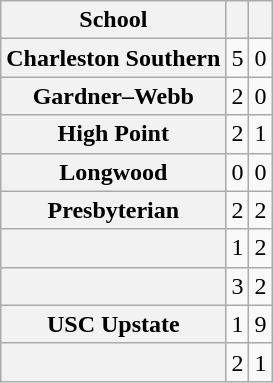<table class="wikitable sortable" style="text-align: center;">
<tr>
<th>School</th>
<th></th>
<th></th>
</tr>
<tr>
<th style=>Charleston Southern</th>
<td>5</td>
<td>0</td>
</tr>
<tr>
<th style=>Gardner–Webb</th>
<td>2</td>
<td>0</td>
</tr>
<tr>
<th style=>High Point</th>
<td>2</td>
<td>1</td>
</tr>
<tr>
<th style=>Longwood</th>
<td>0</td>
<td>0</td>
</tr>
<tr>
<th style=>Presbyterian</th>
<td>2</td>
<td>2</td>
</tr>
<tr>
<th style=></th>
<td>1</td>
<td>2</td>
</tr>
<tr>
<th style=><br></th>
<td>3</td>
<td>2</td>
</tr>
<tr>
<th style=>USC Upstate</th>
<td>1</td>
<td>9</td>
</tr>
<tr>
<th style=><br></th>
<td>2</td>
<td>1</td>
</tr>
</table>
